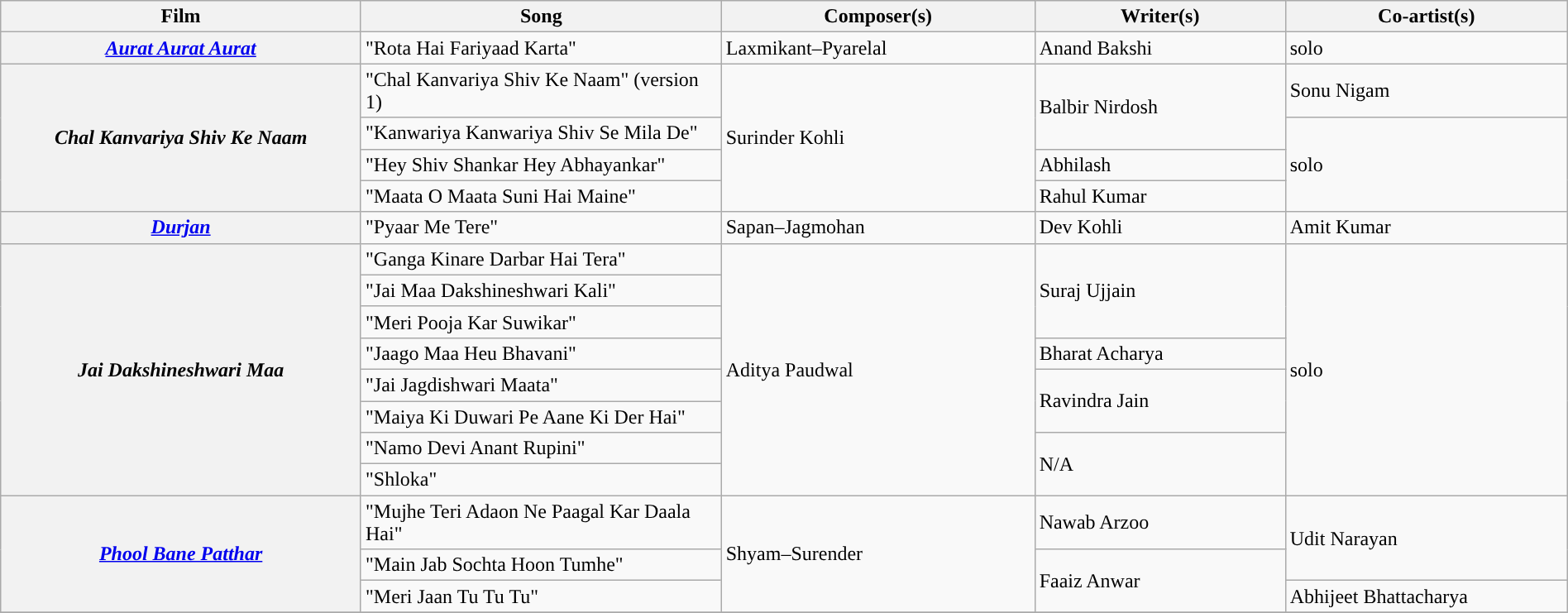<table class="wikitable plainrowheaders" style="width:100%; textcolor:#000">
<tr style="background:#b0e0e66;">
<th scope="col" style="width:23%;"><strong>Film</strong></th>
<th scope="col" style="width:23%;"><strong>Song</strong></th>
<th scope="col" style="width:20%;"><strong>Composer(s)</strong></th>
<th scope="col" style="width:16%;"><strong>Writer(s)</strong></th>
<th scope="col" style="width:18%;"><strong>Co-artist(s)</strong></th>
</tr>
<tr>
<th><em><a href='#'>Aurat Aurat Aurat</a></em></th>
<td>"Rota Hai Fariyaad Karta"</td>
<td>Laxmikant–Pyarelal</td>
<td>Anand Bakshi</td>
<td>solo</td>
</tr>
<tr>
<th rowspan=4><em>Chal Kanvariya Shiv Ke Naam</em></th>
<td>"Chal Kanvariya Shiv Ke Naam" (version 1)</td>
<td rowspan=4>Surinder Kohli</td>
<td rowspan=2>Balbir Nirdosh</td>
<td>Sonu Nigam</td>
</tr>
<tr>
<td>"Kanwariya Kanwariya Shiv Se Mila De"</td>
<td rowspan=3>solo</td>
</tr>
<tr>
<td>"Hey Shiv Shankar Hey Abhayankar"</td>
<td>Abhilash</td>
</tr>
<tr>
<td>"Maata O Maata Suni Hai Maine"</td>
<td>Rahul Kumar</td>
</tr>
<tr>
<th><em><a href='#'>Durjan</a></em></th>
<td>"Pyaar Me Tere"</td>
<td>Sapan–Jagmohan</td>
<td>Dev Kohli</td>
<td>Amit Kumar</td>
</tr>
<tr>
<th Rowspan=8><em>Jai Dakshineshwari Maa</em></th>
<td>"Ganga Kinare Darbar Hai Tera"</td>
<td rowspan=8>Aditya Paudwal</td>
<td rowspan=3>Suraj Ujjain</td>
<td Rowspan=8>solo</td>
</tr>
<tr>
<td>"Jai Maa Dakshineshwari Kali"</td>
</tr>
<tr>
<td>"Meri Pooja Kar Suwikar"</td>
</tr>
<tr>
<td>"Jaago Maa Heu Bhavani"</td>
<td>Bharat Acharya</td>
</tr>
<tr>
<td>"Jai Jagdishwari Maata"</td>
<td Rowspan=2>Ravindra Jain</td>
</tr>
<tr>
<td>"Maiya Ki Duwari Pe Aane Ki Der Hai"</td>
</tr>
<tr>
<td>"Namo Devi Anant Rupini"</td>
<td rowspan=2>N/A</td>
</tr>
<tr>
<td>"Shloka"</td>
</tr>
<tr>
<th Rowspan=3><em><a href='#'>Phool Bane Patthar</a></em></th>
<td>"Mujhe Teri Adaon Ne Paagal Kar Daala Hai"</td>
<td rowspan=3>Shyam–Surender</td>
<td>Nawab Arzoo</td>
<td rowspan=2>Udit Narayan</td>
</tr>
<tr>
<td>"Main Jab Sochta Hoon Tumhe"</td>
<td rowspan=2>Faaiz Anwar</td>
</tr>
<tr>
<td>"Meri Jaan Tu Tu Tu"</td>
<td>Abhijeet Bhattacharya</td>
</tr>
<tr>
</tr>
</table>
